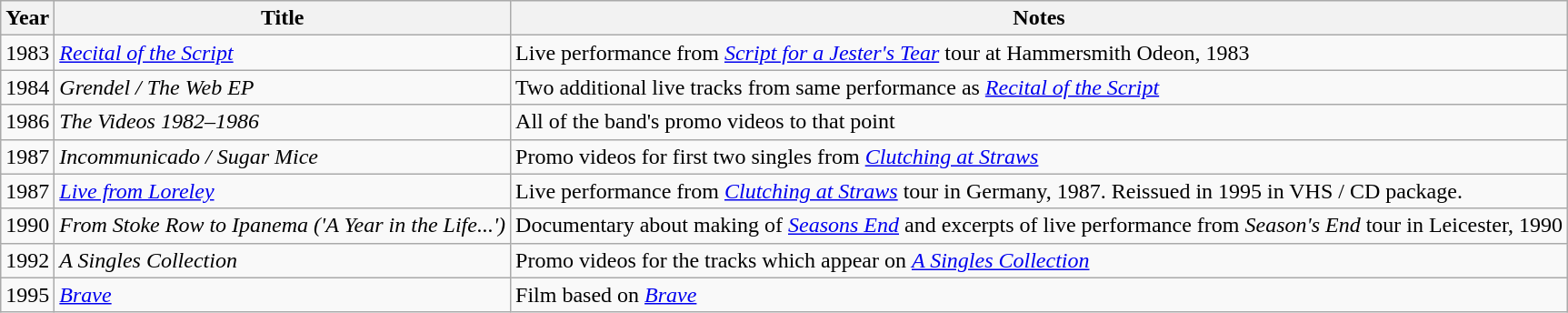<table class="wikitable">
<tr>
<th>Year</th>
<th>Title</th>
<th>Notes</th>
</tr>
<tr>
<td>1983</td>
<td><em><a href='#'>Recital of the Script</a></em></td>
<td>Live performance from <em><a href='#'>Script for a Jester's Tear</a></em> tour at Hammersmith Odeon, 1983</td>
</tr>
<tr>
<td>1984</td>
<td><em>Grendel / The Web EP</em></td>
<td>Two additional live tracks from same performance as <em><a href='#'>Recital of the Script</a></em></td>
</tr>
<tr>
<td>1986</td>
<td><em>The Videos 1982–1986</em></td>
<td>All of the band's promo videos to that point</td>
</tr>
<tr>
<td>1987</td>
<td><em>Incommunicado / Sugar Mice</em></td>
<td>Promo videos for first two singles from <em><a href='#'>Clutching at Straws</a></em></td>
</tr>
<tr>
<td>1987</td>
<td><em><a href='#'>Live from Loreley</a></em></td>
<td>Live performance from <em><a href='#'>Clutching at Straws</a></em> tour in Germany, 1987. Reissued in 1995 in VHS / CD package.</td>
</tr>
<tr>
<td>1990</td>
<td><em>From Stoke Row to Ipanema ('A Year in the Life...')</em></td>
<td>Documentary about making of <em><a href='#'>Seasons End</a></em> and excerpts of live performance from <em>Season's End</em> tour in Leicester, 1990</td>
</tr>
<tr>
<td>1992</td>
<td><em>A Singles Collection</em></td>
<td>Promo videos for the tracks which appear on <em><a href='#'>A Singles Collection</a></em></td>
</tr>
<tr>
<td>1995</td>
<td><em><a href='#'>Brave</a></em></td>
<td>Film based on <em><a href='#'>Brave</a></em></td>
</tr>
</table>
